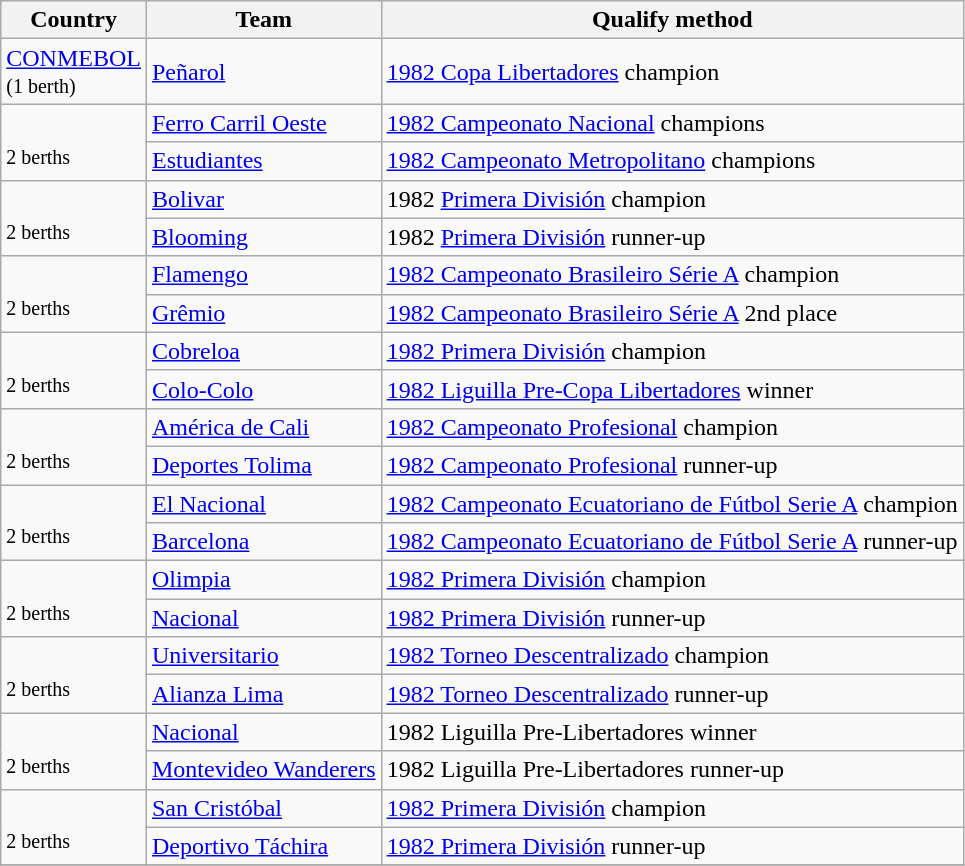<table class="wikitable">
<tr>
<th>Country</th>
<th>Team</th>
<th>Qualify method</th>
</tr>
<tr>
<td><a href='#'>CONMEBOL</a><br><small>(1 berth)</small></td>
<td><a href='#'>Peñarol</a></td>
<td><a href='#'>1982 Copa Libertadores</a> champion</td>
</tr>
<tr>
<td rowspan="2"><br><small>2 berths</small></td>
<td><a href='#'>Ferro Carril Oeste</a></td>
<td><a href='#'>1982 Campeonato Nacional</a> champions</td>
</tr>
<tr>
<td><a href='#'>Estudiantes</a></td>
<td><a href='#'>1982 Campeonato Metropolitano</a> champions</td>
</tr>
<tr>
<td rowspan="2"><br><small>2 berths</small></td>
<td><a href='#'>Bolivar</a></td>
<td>1982 <a href='#'>Primera División</a> champion</td>
</tr>
<tr>
<td><a href='#'>Blooming</a></td>
<td>1982 <a href='#'>Primera División</a> runner-up</td>
</tr>
<tr>
<td rowspan="2"><br><small>2 berths</small></td>
<td><a href='#'>Flamengo</a></td>
<td><a href='#'>1982 Campeonato Brasileiro Série A</a> champion</td>
</tr>
<tr>
<td><a href='#'>Grêmio</a></td>
<td><a href='#'>1982 Campeonato Brasileiro Série A</a> 2nd place</td>
</tr>
<tr>
<td rowspan="2"><br><small>2 berths</small></td>
<td><a href='#'>Cobreloa</a></td>
<td><a href='#'>1982 Primera División</a> champion</td>
</tr>
<tr>
<td><a href='#'>Colo-Colo</a></td>
<td><a href='#'>1982 Liguilla Pre-Copa Libertadores</a> winner</td>
</tr>
<tr>
<td rowspan="2"><br><small>2 berths</small></td>
<td><a href='#'>América de Cali</a></td>
<td><a href='#'>1982 Campeonato Profesional</a> champion</td>
</tr>
<tr>
<td><a href='#'>Deportes Tolima</a></td>
<td><a href='#'>1982 Campeonato Profesional</a> runner-up</td>
</tr>
<tr>
<td rowspan="2"><br><small>2 berths</small></td>
<td><a href='#'>El Nacional</a></td>
<td><a href='#'>1982 Campeonato Ecuatoriano de Fútbol Serie A</a> champion</td>
</tr>
<tr>
<td><a href='#'>Barcelona</a></td>
<td><a href='#'>1982 Campeonato Ecuatoriano de Fútbol Serie A</a> runner-up</td>
</tr>
<tr>
<td rowspan="2"><br><small>2 berths</small></td>
<td><a href='#'>Olimpia</a></td>
<td><a href='#'>1982 Primera División</a> champion</td>
</tr>
<tr>
<td><a href='#'>Nacional</a></td>
<td><a href='#'>1982 Primera División</a> runner-up</td>
</tr>
<tr>
<td rowspan="2"><br><small>2 berths</small></td>
<td><a href='#'>Universitario</a></td>
<td><a href='#'>1982 Torneo Descentralizado</a> champion</td>
</tr>
<tr>
<td><a href='#'>Alianza Lima</a></td>
<td><a href='#'>1982 Torneo Descentralizado</a> runner-up</td>
</tr>
<tr>
<td rowspan="2"><br><small>2 berths</small></td>
<td><a href='#'>Nacional</a></td>
<td>1982 Liguilla Pre-Libertadores winner</td>
</tr>
<tr>
<td><a href='#'>Montevideo Wanderers</a></td>
<td>1982 Liguilla Pre-Libertadores runner-up</td>
</tr>
<tr>
<td rowspan="2"><br><small>2 berths</small></td>
<td><a href='#'>San Cristóbal</a></td>
<td><a href='#'>1982 Primera División</a> champion</td>
</tr>
<tr>
<td><a href='#'>Deportivo Táchira</a></td>
<td><a href='#'>1982 Primera División</a> runner-up</td>
</tr>
<tr>
</tr>
</table>
